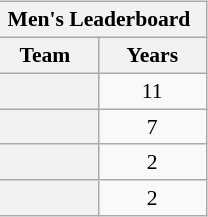<table width=auto>
<tr>
<td><br><table class="wikitable" style="float:right; font-size:90%; width:100%">
<tr>
<th colspan=2>Men's Leaderboard</th>
</tr>
<tr>
<th>Team</th>
<th>Years</th>
</tr>
<tr>
<th align=left></th>
<td align=center>11</td>
</tr>
<tr>
<th align=left></th>
<td align=center>7</td>
</tr>
<tr>
<th align=left></th>
<td align=center>2</td>
</tr>
<tr>
<th align=left></th>
<td align=center>2</td>
</tr>
</table>
</td>
</tr>
<tr>
</tr>
</table>
